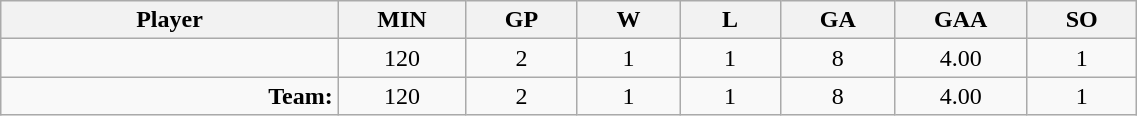<table class="wikitable sortable" width="60%">
<tr>
<th bgcolor="#DDDDFF" width="10%">Player</th>
<th width="3%" bgcolor="#DDDDFF" title="Minutes played">MIN</th>
<th width="3%" bgcolor="#DDDDFF" title="Games played in">GP</th>
<th width="3%" bgcolor="#DDDDFF" title="Wins">W</th>
<th width="3%" bgcolor="#DDDDFF"title="Losses">L</th>
<th width="3%" bgcolor="#DDDDFF" title="Goals against">GA</th>
<th width="3%" bgcolor="#DDDDFF" title="Goals against average">GAA</th>
<th width="3%" bgcolor="#DDDDFF" title="Shut-outs">SO</th>
</tr>
<tr align="center">
<td align="right"></td>
<td>120</td>
<td>2</td>
<td>1</td>
<td>1</td>
<td>8</td>
<td>4.00</td>
<td>1</td>
</tr>
<tr align="center">
<td align="right"><strong>Team:</strong></td>
<td>120</td>
<td>2</td>
<td>1</td>
<td>1</td>
<td>8</td>
<td>4.00</td>
<td>1</td>
</tr>
</table>
